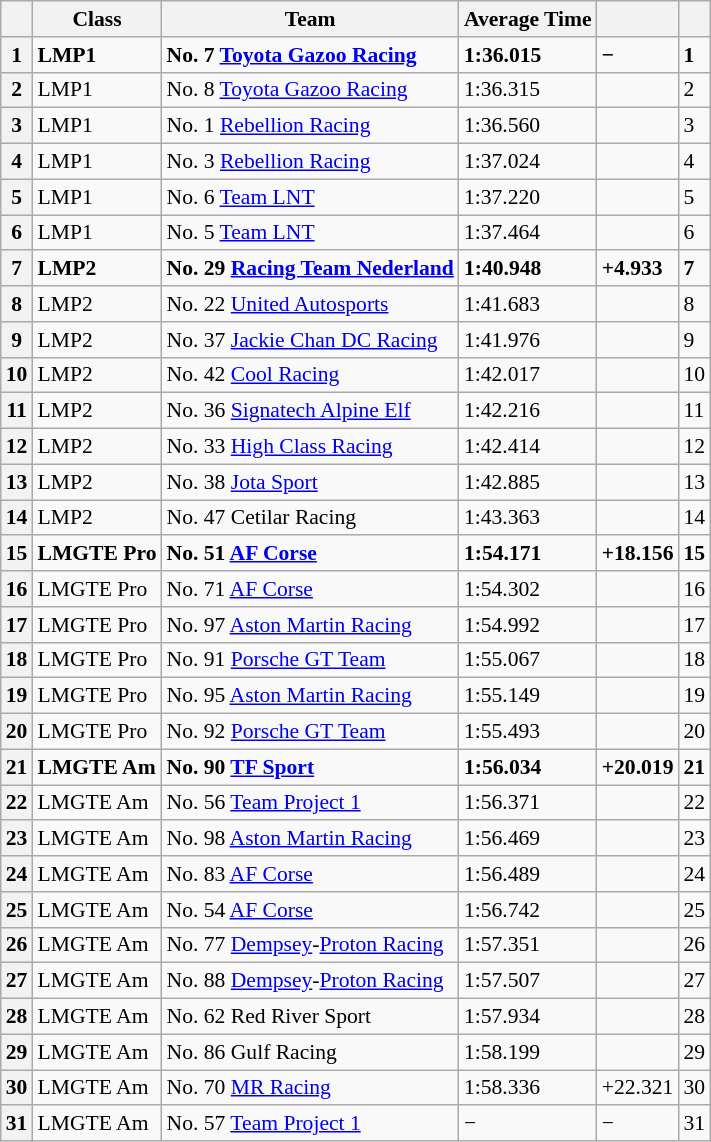<table class="wikitable" style="font-size: 90%;">
<tr>
<th scope="col"></th>
<th scope="col">Class</th>
<th scope="col">Team</th>
<th scope="col">Average Time</th>
<th scope="col"></th>
<th scope="col"></th>
</tr>
<tr style="font-weight:bold">
<th scope="row">1</th>
<td>LMP1</td>
<td>No. 7 <a href='#'>Toyota Gazoo Racing</a></td>
<td>1:36.015</td>
<td>−</td>
<td>1</td>
</tr>
<tr>
<th scope="row">2</th>
<td>LMP1</td>
<td>No. 8 <a href='#'>Toyota Gazoo Racing</a></td>
<td>1:36.315</td>
<td></td>
<td>2</td>
</tr>
<tr>
<th scope="row">3</th>
<td>LMP1</td>
<td>No. 1 <a href='#'>Rebellion Racing</a></td>
<td>1:36.560</td>
<td></td>
<td>3</td>
</tr>
<tr>
<th scope="row">4</th>
<td>LMP1</td>
<td>No. 3 <a href='#'>Rebellion Racing</a></td>
<td>1:37.024</td>
<td></td>
<td>4</td>
</tr>
<tr>
<th scope="row">5</th>
<td>LMP1</td>
<td>No. 6 <a href='#'>Team LNT</a></td>
<td>1:37.220</td>
<td></td>
<td>5</td>
</tr>
<tr>
<th scope="row">6</th>
<td>LMP1</td>
<td>No. 5 <a href='#'>Team LNT</a></td>
<td>1:37.464</td>
<td></td>
<td>6</td>
</tr>
<tr>
<th scope="row">7</th>
<td><strong>LMP2</strong></td>
<td><strong>No. 29 <a href='#'>Racing Team Nederland</a></strong></td>
<td><strong>1:40.948</strong></td>
<td><strong>+4.933</strong></td>
<td><strong>7</strong></td>
</tr>
<tr>
<th scope="row">8</th>
<td>LMP2</td>
<td>No. 22 <a href='#'>United Autosports</a></td>
<td>1:41.683</td>
<td></td>
<td>8</td>
</tr>
<tr>
<th scope="row">9</th>
<td>LMP2</td>
<td>No. 37 <a href='#'>Jackie Chan DC Racing</a></td>
<td>1:41.976</td>
<td></td>
<td>9</td>
</tr>
<tr>
<th scope="row">10</th>
<td>LMP2</td>
<td>No. 42 <a href='#'>Cool Racing</a></td>
<td>1:42.017</td>
<td></td>
<td>10</td>
</tr>
<tr>
<th scope="row">11</th>
<td>LMP2</td>
<td>No. 36 <a href='#'>Signatech Alpine Elf</a></td>
<td>1:42.216</td>
<td></td>
<td>11</td>
</tr>
<tr>
<th scope="row">12</th>
<td>LMP2</td>
<td>No. 33 <a href='#'>High Class Racing</a></td>
<td>1:42.414</td>
<td></td>
<td>12</td>
</tr>
<tr>
<th scope="row">13</th>
<td>LMP2</td>
<td>No. 38 <a href='#'>Jota Sport</a></td>
<td>1:42.885</td>
<td></td>
<td>13</td>
</tr>
<tr>
<th scope="row">14</th>
<td>LMP2</td>
<td>No. 47 Cetilar Racing</td>
<td>1:43.363</td>
<td></td>
<td>14</td>
</tr>
<tr>
<th scope="row">15</th>
<td><strong>LMGTE Pro</strong></td>
<td><strong>No. 51 <a href='#'>AF Corse</a></strong></td>
<td><strong>1:54.171</strong></td>
<td><strong>+18.156</strong></td>
<td><strong>15</strong></td>
</tr>
<tr>
<th scope="row">16</th>
<td>LMGTE Pro</td>
<td>No. 71 <a href='#'>AF Corse</a></td>
<td>1:54.302</td>
<td></td>
<td>16</td>
</tr>
<tr>
<th scope="row">17</th>
<td>LMGTE Pro</td>
<td>No. 97 <a href='#'>Aston Martin Racing</a></td>
<td>1:54.992</td>
<td></td>
<td>17</td>
</tr>
<tr>
<th scope="row">18</th>
<td>LMGTE Pro</td>
<td>No. 91 <a href='#'>Porsche GT Team</a></td>
<td>1:55.067</td>
<td></td>
<td>18</td>
</tr>
<tr>
<th scope="row">19</th>
<td>LMGTE Pro</td>
<td>No. 95 <a href='#'>Aston Martin Racing</a></td>
<td>1:55.149</td>
<td></td>
<td>19</td>
</tr>
<tr>
<th scope="row">20</th>
<td>LMGTE Pro</td>
<td>No. 92 <a href='#'>Porsche GT Team</a></td>
<td>1:55.493</td>
<td></td>
<td>20</td>
</tr>
<tr>
<th scope="row">21</th>
<td><strong>LMGTE Am</strong></td>
<td><strong>No. 90 <a href='#'>TF Sport</a></strong></td>
<td><strong>1:56.034</strong></td>
<td><strong>+20.019</strong></td>
<td><strong>21</strong></td>
</tr>
<tr>
<th scope="row">22</th>
<td>LMGTE Am</td>
<td>No. 56 <a href='#'>Team Project 1</a></td>
<td>1:56.371</td>
<td></td>
<td>22</td>
</tr>
<tr>
<th scope="row">23</th>
<td>LMGTE Am</td>
<td>No. 98 <a href='#'>Aston Martin Racing</a></td>
<td>1:56.469</td>
<td></td>
<td>23</td>
</tr>
<tr>
<th scope="row">24</th>
<td>LMGTE Am</td>
<td>No. 83 <a href='#'>AF Corse</a></td>
<td>1:56.489</td>
<td></td>
<td>24</td>
</tr>
<tr>
<th scope="row">25</th>
<td>LMGTE Am</td>
<td>No. 54 <a href='#'>AF Corse</a></td>
<td>1:56.742</td>
<td></td>
<td>25</td>
</tr>
<tr>
<th scope="row">26</th>
<td>LMGTE Am</td>
<td>No. 77 <a href='#'>Dempsey</a>-<a href='#'>Proton Racing</a></td>
<td>1:57.351</td>
<td></td>
<td>26</td>
</tr>
<tr>
<th scope="row">27</th>
<td>LMGTE Am</td>
<td>No. 88 <a href='#'>Dempsey</a>-<a href='#'>Proton Racing</a></td>
<td>1:57.507</td>
<td></td>
<td>27</td>
</tr>
<tr>
<th scope="row">28</th>
<td>LMGTE Am</td>
<td>No. 62 Red River Sport</td>
<td>1:57.934</td>
<td></td>
<td>28</td>
</tr>
<tr>
<th scope="row">29</th>
<td>LMGTE Am</td>
<td>No. 86 Gulf Racing</td>
<td>1:58.199</td>
<td></td>
<td>29</td>
</tr>
<tr>
<th scope="row">30</th>
<td>LMGTE Am</td>
<td>No. 70 <a href='#'>MR Racing</a></td>
<td>1:58.336</td>
<td>+22.321</td>
<td>30</td>
</tr>
<tr>
<th scope="row">31</th>
<td>LMGTE Am</td>
<td>No. 57 <a href='#'>Team Project 1</a></td>
<td>−</td>
<td>−</td>
<td>31</td>
</tr>
</table>
